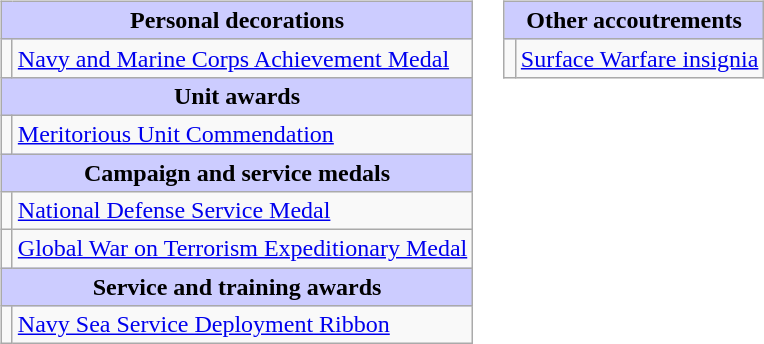<table style="width=100%;">
<tr>
<td valign="top"><br><table class="wikitable">
<tr style="background:#ccf; text-align:center;">
<td colspan=2><strong>Personal decorations</strong></td>
</tr>
<tr>
<td></td>
<td><a href='#'>Navy and Marine Corps Achievement Medal</a></td>
</tr>
<tr style="background:#ccf; text-align:center;">
<td colspan=2><strong>Unit awards</strong></td>
</tr>
<tr>
<td></td>
<td><a href='#'>Meritorious Unit Commendation</a></td>
</tr>
<tr style="background:#ccf; text-align:center;">
<td colspan=2><strong>Campaign and service medals</strong></td>
</tr>
<tr>
<td></td>
<td><a href='#'>National Defense Service Medal</a></td>
</tr>
<tr>
<td></td>
<td><a href='#'>Global War on Terrorism Expeditionary Medal</a></td>
</tr>
<tr style="background:#ccf; text-align:center;">
<td colspan=2><strong>Service and training awards</strong></td>
</tr>
<tr>
<td></td>
<td><a href='#'>Navy Sea Service Deployment Ribbon</a></td>
</tr>
</table>
</td>
<td valign="top"><br><table class="wikitable">
<tr style="background:#ccf; text-align:center;">
<td colspan=2><strong>Other accoutrements</strong></td>
</tr>
<tr>
<td align=center></td>
<td><a href='#'>Surface Warfare insignia</a></td>
</tr>
</table>
</td>
</tr>
</table>
